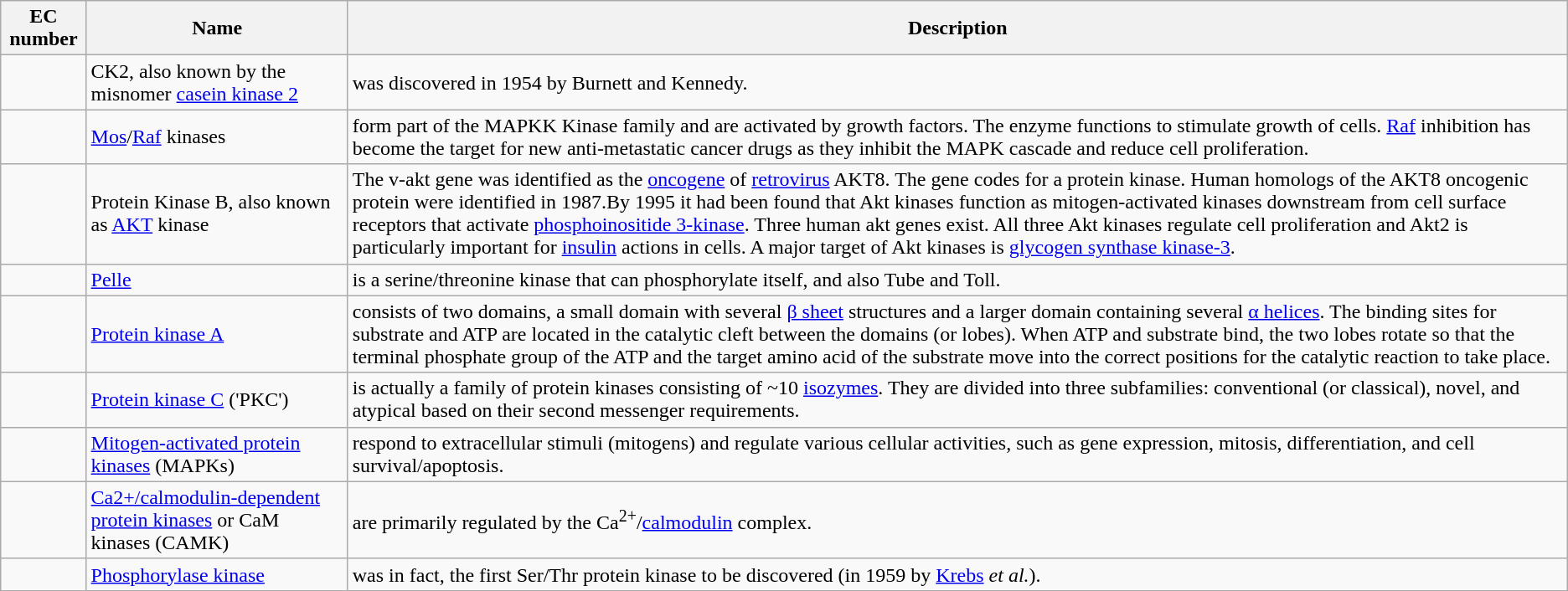<table class="wikitable">
<tr>
<th>EC number</th>
<th>Name</th>
<th>Description</th>
</tr>
<tr>
<td></td>
<td>CK2, also known by the misnomer <a href='#'>casein kinase 2</a></td>
<td>was discovered in 1954 by Burnett and Kennedy.</td>
</tr>
<tr>
<td></td>
<td><a href='#'>Mos</a>/<a href='#'>Raf</a> kinases</td>
<td>form part of the MAPKK Kinase family and are activated by growth factors. The enzyme functions to stimulate growth of cells. <a href='#'>Raf</a> inhibition has become the target for new anti-metastatic cancer drugs as they inhibit the MAPK cascade and reduce cell proliferation.</td>
</tr>
<tr>
<td></td>
<td>Protein Kinase B, also known as <a href='#'>AKT</a> kinase</td>
<td>The v-akt gene was identified as the <a href='#'>oncogene</a> of <a href='#'>retrovirus</a> AKT8. The gene codes for a protein kinase. Human homologs of the AKT8 oncogenic protein were identified in 1987.By 1995 it had been found that Akt kinases function as mitogen-activated kinases downstream from cell surface receptors that activate <a href='#'>phosphoinositide 3-kinase</a>. Three human akt genes exist. All three Akt kinases regulate cell proliferation and Akt2 is particularly important for <a href='#'>insulin</a> actions in cells. A major target of Akt kinases is <a href='#'>glycogen synthase kinase-3</a>.</td>
</tr>
<tr>
<td></td>
<td><a href='#'>Pelle</a></td>
<td>is a serine/threonine kinase that can phosphorylate itself, and also Tube and Toll.</td>
</tr>
<tr>
<td></td>
<td><a href='#'>Protein kinase A</a></td>
<td>consists of two domains, a small domain with several <a href='#'>β sheet</a> structures and a larger domain containing several <a href='#'>α helices</a>. The binding sites for substrate and ATP are located in the catalytic cleft between the domains (or lobes). When ATP and substrate bind, the two lobes rotate so that the terminal phosphate group of the ATP and the target amino acid of the substrate move into the correct positions for the catalytic reaction to take place.</td>
</tr>
<tr>
<td></td>
<td><a href='#'>Protein kinase C</a> ('PKC')</td>
<td>is actually a family of protein kinases consisting of ~10 <a href='#'>isozymes</a>. They are divided into three subfamilies: conventional (or classical), novel, and atypical based on their second messenger requirements.</td>
</tr>
<tr>
<td></td>
<td><a href='#'>Mitogen-activated protein kinases</a> (MAPKs)</td>
<td>respond to extracellular stimuli (mitogens) and regulate various cellular activities, such as gene expression, mitosis, differentiation, and cell survival/apoptosis.</td>
</tr>
<tr>
<td></td>
<td><a href='#'>Ca2+/calmodulin-dependent protein kinases</a> or CaM kinases (CAMK)</td>
<td>are primarily regulated by the Ca<sup>2+</sup>/<a href='#'>calmodulin</a> complex.</td>
</tr>
<tr>
<td></td>
<td><a href='#'>Phosphorylase kinase</a></td>
<td>was in fact, the first Ser/Thr protein kinase to be discovered (in 1959 by <a href='#'>Krebs</a> <em>et al.</em>).</td>
</tr>
</table>
